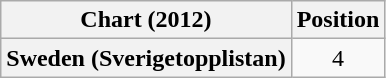<table class="wikitable plainrowheaders" style="text-align:center">
<tr>
<th scope="col">Chart (2012)</th>
<th scope="col">Position</th>
</tr>
<tr>
<th scope="row">Sweden (Sverigetopplistan)</th>
<td>4</td>
</tr>
</table>
